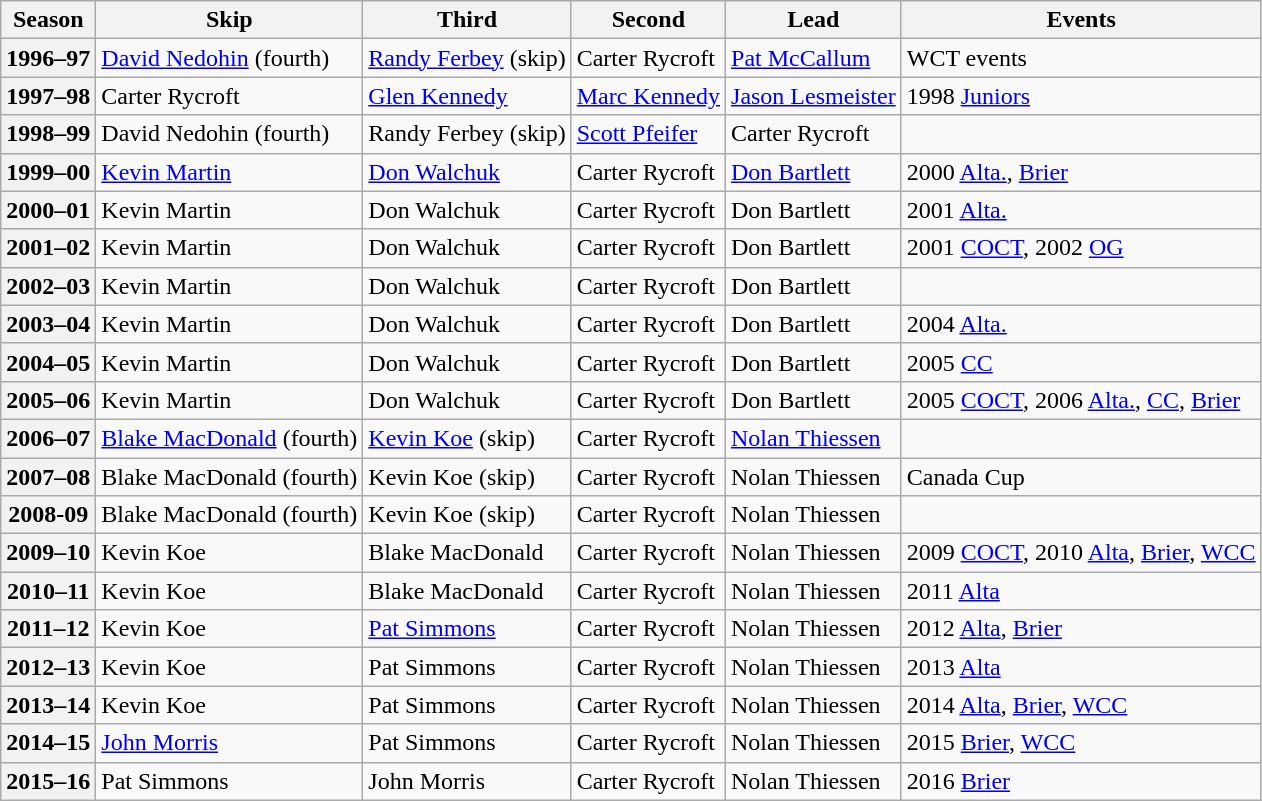<table class="wikitable">
<tr>
<th scope="col">Season</th>
<th scope="col">Skip</th>
<th scope="col">Third</th>
<th scope="col">Second</th>
<th scope="col">Lead</th>
<th scope="col">Events</th>
</tr>
<tr>
<th scope="row">1996–97</th>
<td><a href='#'>David Nedohin</a> (fourth)</td>
<td><a href='#'>Randy Ferbey</a> (skip)</td>
<td>Carter Rycroft</td>
<td><a href='#'>Pat McCallum</a></td>
<td>WCT events</td>
</tr>
<tr>
<th scope="row">1997–98</th>
<td>Carter Rycroft</td>
<td><a href='#'>Glen Kennedy</a></td>
<td><a href='#'>Marc Kennedy</a></td>
<td><a href='#'>Jason Lesmeister</a></td>
<td>1998 <a href='#'>Juniors</a></td>
</tr>
<tr>
<th scope="row">1998–99</th>
<td>David Nedohin (fourth)</td>
<td>Randy Ferbey (skip)</td>
<td><a href='#'>Scott Pfeifer</a></td>
<td>Carter Rycroft</td>
<td></td>
</tr>
<tr>
<th scope="row">1999–00</th>
<td><a href='#'>Kevin Martin</a></td>
<td><a href='#'>Don Walchuk</a></td>
<td>Carter Rycroft</td>
<td><a href='#'>Don Bartlett</a></td>
<td>2000 <a href='#'>Alta.</a>, <a href='#'>Brier</a></td>
</tr>
<tr>
<th scope="row">2000–01</th>
<td>Kevin Martin</td>
<td>Don Walchuk</td>
<td>Carter Rycroft</td>
<td>Don Bartlett</td>
<td>2001 <a href='#'>Alta.</a></td>
</tr>
<tr>
<th scope="row">2001–02</th>
<td>Kevin Martin</td>
<td>Don Walchuk</td>
<td>Carter Rycroft</td>
<td>Don Bartlett</td>
<td>2001 <a href='#'>COCT</a>, 2002 <a href='#'>OG</a></td>
</tr>
<tr>
<th scope="row">2002–03</th>
<td>Kevin Martin</td>
<td>Don Walchuk</td>
<td>Carter Rycroft</td>
<td>Don Bartlett</td>
<td></td>
</tr>
<tr>
<th scope="row">2003–04</th>
<td>Kevin Martin</td>
<td>Don Walchuk</td>
<td>Carter Rycroft</td>
<td>Don Bartlett</td>
<td>2004 <a href='#'>Alta.</a></td>
</tr>
<tr>
<th scope="row">2004–05</th>
<td>Kevin Martin</td>
<td>Don Walchuk</td>
<td>Carter Rycroft</td>
<td>Don Bartlett</td>
<td>2005 <a href='#'>CC</a></td>
</tr>
<tr>
<th scope="row">2005–06</th>
<td>Kevin Martin</td>
<td>Don Walchuk</td>
<td>Carter Rycroft</td>
<td>Don Bartlett</td>
<td>2005 <a href='#'>COCT</a>, 2006 <a href='#'>Alta.</a>, <a href='#'>CC</a>, <a href='#'>Brier</a></td>
</tr>
<tr>
<th scope="row">2006–07</th>
<td><a href='#'>Blake MacDonald</a> (fourth)</td>
<td><a href='#'>Kevin Koe</a> (skip)</td>
<td>Carter Rycroft</td>
<td><a href='#'>Nolan Thiessen</a></td>
<td></td>
</tr>
<tr>
<th scope="row">2007–08</th>
<td>Blake MacDonald (fourth)</td>
<td>Kevin Koe (skip)</td>
<td>Carter Rycroft</td>
<td>Nolan Thiessen</td>
<td>Canada Cup</td>
</tr>
<tr>
<th scope="row">2008-09</th>
<td>Blake MacDonald (fourth)</td>
<td>Kevin Koe (skip)</td>
<td>Carter Rycroft</td>
<td>Nolan Thiessen</td>
<td></td>
</tr>
<tr>
<th scope="row">2009–10</th>
<td>Kevin Koe</td>
<td>Blake MacDonald</td>
<td>Carter Rycroft</td>
<td>Nolan Thiessen</td>
<td>2009 <a href='#'>COCT</a>, 2010 <a href='#'>Alta</a>, <a href='#'>Brier</a>, <a href='#'>WCC</a></td>
</tr>
<tr>
<th scope="row">2010–11</th>
<td>Kevin Koe</td>
<td>Blake MacDonald</td>
<td>Carter Rycroft</td>
<td>Nolan Thiessen</td>
<td>2011 <a href='#'>Alta</a></td>
</tr>
<tr>
<th scope="row">2011–12</th>
<td>Kevin Koe</td>
<td><a href='#'>Pat Simmons</a></td>
<td>Carter Rycroft</td>
<td>Nolan Thiessen</td>
<td>2012 <a href='#'>Alta</a>, <a href='#'>Brier</a></td>
</tr>
<tr>
<th scope="row">2012–13</th>
<td>Kevin Koe</td>
<td>Pat Simmons</td>
<td>Carter Rycroft</td>
<td>Nolan Thiessen</td>
<td>2013 <a href='#'>Alta</a></td>
</tr>
<tr>
<th scope="row">2013–14</th>
<td>Kevin Koe</td>
<td>Pat Simmons</td>
<td>Carter Rycroft</td>
<td>Nolan Thiessen</td>
<td>2014 <a href='#'>Alta</a>, <a href='#'>Brier</a>, <a href='#'>WCC</a></td>
</tr>
<tr>
<th scope="row">2014–15</th>
<td><a href='#'>John Morris</a></td>
<td>Pat Simmons</td>
<td>Carter Rycroft</td>
<td>Nolan Thiessen</td>
<td>2015 <a href='#'>Brier</a>, <a href='#'>WCC</a></td>
</tr>
<tr>
<th scope="row">2015–16</th>
<td>Pat Simmons</td>
<td>John Morris</td>
<td>Carter Rycroft</td>
<td>Nolan Thiessen</td>
<td>2016 <a href='#'>Brier</a></td>
</tr>
</table>
